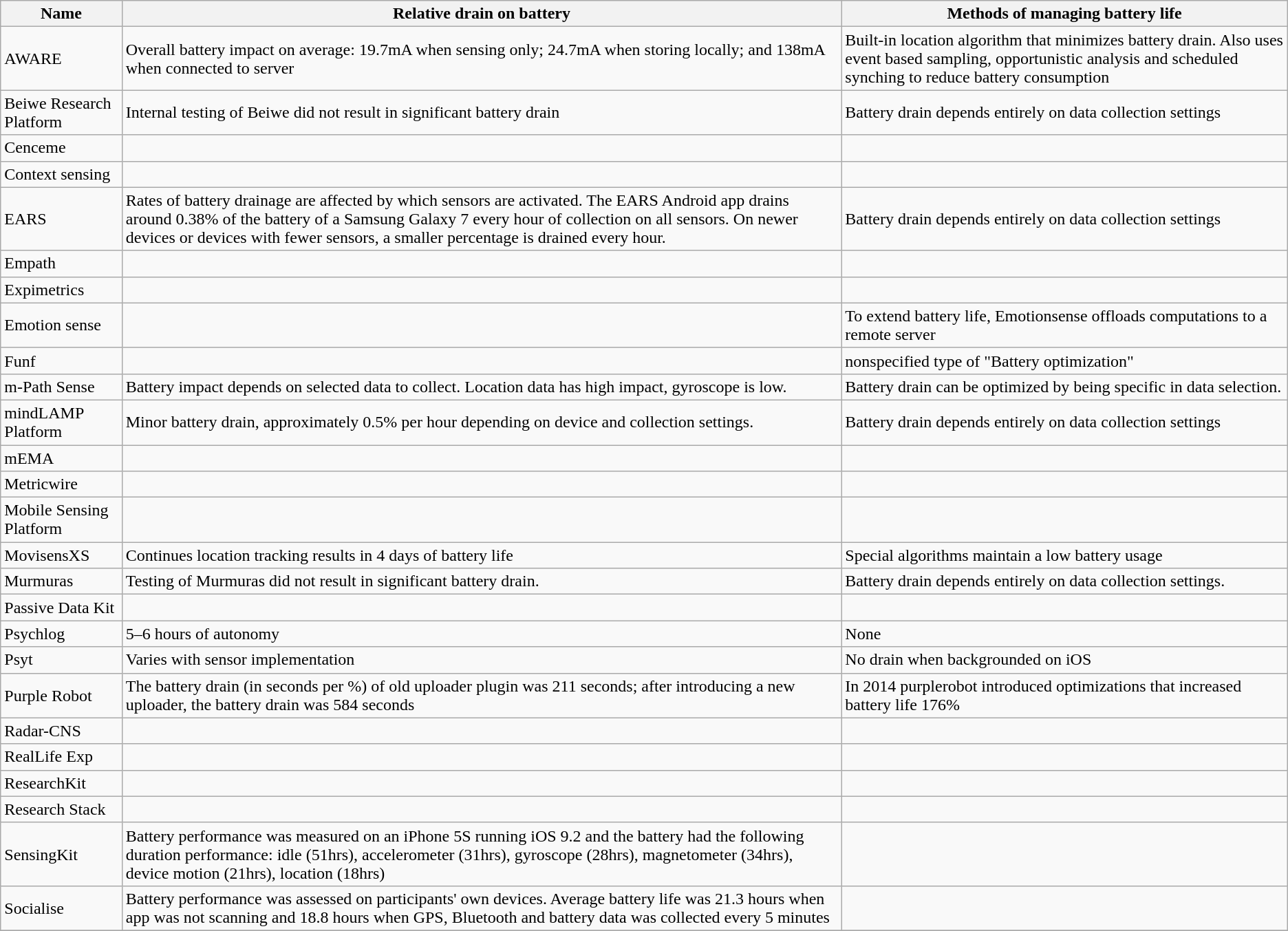<table class="wikitable sortable">
<tr>
<th>Name</th>
<th>Relative drain on battery</th>
<th>Methods of managing battery life</th>
</tr>
<tr>
<td>AWARE</td>
<td>Overall battery impact on average: 19.7mA when sensing only; 24.7mA when storing locally; and 138mA when connected to server</td>
<td>Built-in location algorithm that minimizes battery drain. Also uses event based sampling, opportunistic analysis and scheduled synching to reduce battery consumption</td>
</tr>
<tr>
<td>Beiwe Research Platform</td>
<td>Internal testing of Beiwe did not result in significant battery drain </td>
<td>Battery drain depends entirely on data collection settings</td>
</tr>
<tr>
<td>Cenceme</td>
<td></td>
<td></td>
</tr>
<tr>
<td>Context sensing</td>
<td></td>
<td></td>
</tr>
<tr>
<td>EARS</td>
<td>Rates of battery drainage are affected by which sensors are activated. The EARS Android app drains around 0.38% of the battery of a Samsung Galaxy 7 every hour of collection on all sensors. On newer devices or devices with fewer sensors, a smaller percentage is drained every hour.</td>
<td>Battery drain depends entirely on data collection settings</td>
</tr>
<tr>
<td>Empath</td>
<td></td>
<td></td>
</tr>
<tr>
<td>Expimetrics</td>
<td></td>
<td></td>
</tr>
<tr>
<td>Emotion sense</td>
<td></td>
<td>To extend battery life, Emotionsense offloads computations to a remote server</td>
</tr>
<tr>
<td>Funf</td>
<td></td>
<td>nonspecified type of "Battery optimization"</td>
</tr>
<tr>
<td>m-Path Sense</td>
<td>Battery impact depends on selected data to collect. Location data has high impact, gyroscope is low.</td>
<td>Battery drain can be optimized by being specific in data selection.</td>
</tr>
<tr>
<td>mindLAMP Platform</td>
<td>Minor battery drain, approximately 0.5% per hour depending on device and collection settings.</td>
<td>Battery drain depends entirely on data collection settings</td>
</tr>
<tr>
<td>mEMA</td>
<td></td>
<td></td>
</tr>
<tr>
<td>Metricwire</td>
<td></td>
<td></td>
</tr>
<tr>
<td>Mobile Sensing Platform</td>
<td></td>
<td></td>
</tr>
<tr>
<td>MovisensXS</td>
<td>Continues location tracking results in 4 days of battery life</td>
<td>Special algorithms maintain a low battery usage</td>
</tr>
<tr>
<td>Murmuras</td>
<td>Testing of Murmuras did not result in significant battery drain.</td>
<td>Battery drain depends entirely on data collection settings.</td>
</tr>
<tr>
<td>Passive Data Kit</td>
<td></td>
<td></td>
</tr>
<tr>
<td>Psychlog</td>
<td>5–6 hours of autonomy</td>
<td>None</td>
</tr>
<tr>
<td>Psyt</td>
<td>Varies with sensor implementation</td>
<td>No drain when backgrounded on iOS</td>
</tr>
<tr>
<td>Purple Robot</td>
<td>The battery drain (in seconds per %) of old uploader plugin was 211 seconds; after introducing a new uploader, the battery drain was 584 seconds</td>
<td>In 2014 purplerobot introduced optimizations that increased battery life 176%</td>
</tr>
<tr>
<td>Radar-CNS</td>
<td></td>
<td></td>
</tr>
<tr>
<td>RealLife Exp</td>
<td></td>
<td></td>
</tr>
<tr>
<td>ResearchKit</td>
<td></td>
<td></td>
</tr>
<tr>
<td>Research Stack</td>
<td></td>
<td></td>
</tr>
<tr>
<td>SensingKit</td>
<td>Battery performance was measured on an iPhone 5S running iOS 9.2 and the battery had the following duration performance: idle (51hrs), accelerometer (31hrs), gyroscope (28hrs), magnetometer (34hrs), device motion (21hrs), location (18hrs)</td>
<td></td>
</tr>
<tr>
<td>Socialise</td>
<td>Battery performance was assessed on participants' own devices. Average battery life was 21.3 hours when app was not scanning and 18.8 hours when GPS, Bluetooth and battery data was collected every 5 minutes</td>
<td></td>
</tr>
<tr>
</tr>
</table>
